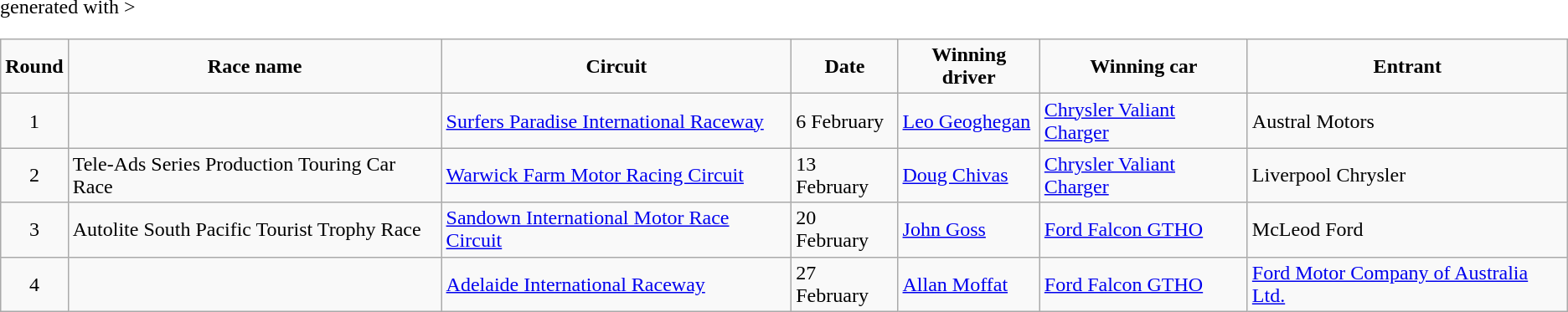<table class="wikitable" <hiddentext>generated with >
<tr style="font-weight:bold">
<td align="center">Round</td>
<td align="center">Race name</td>
<td align="center">Circuit</td>
<td align="center">Date</td>
<td align="center">Winning driver</td>
<td align="center">Winning car</td>
<td align="center">Entrant</td>
</tr>
<tr>
<td align="center">1</td>
<td></td>
<td><a href='#'>Surfers Paradise International Raceway</a></td>
<td>6 February</td>
<td><a href='#'>Leo Geoghegan</a></td>
<td><a href='#'>Chrysler Valiant Charger</a></td>
<td>Austral Motors</td>
</tr>
<tr>
<td align="center">2</td>
<td>Tele-Ads Series Production Touring Car Race</td>
<td><a href='#'>Warwick Farm Motor Racing Circuit</a></td>
<td>13 February</td>
<td><a href='#'>Doug Chivas</a></td>
<td><a href='#'>Chrysler Valiant Charger</a></td>
<td>Liverpool Chrysler</td>
</tr>
<tr>
<td align="center">3</td>
<td>Autolite South Pacific Tourist Trophy Race</td>
<td><a href='#'>Sandown International Motor Race Circuit</a></td>
<td>20 February</td>
<td><a href='#'>John Goss</a></td>
<td><a href='#'>Ford Falcon GTHO</a></td>
<td>McLeod Ford</td>
</tr>
<tr>
<td align="center">4</td>
<td></td>
<td><a href='#'>Adelaide International Raceway</a></td>
<td>27 February</td>
<td><a href='#'>Allan Moffat</a></td>
<td><a href='#'>Ford Falcon GTHO</a></td>
<td><a href='#'>Ford Motor Company of Australia Ltd.</a></td>
</tr>
</table>
